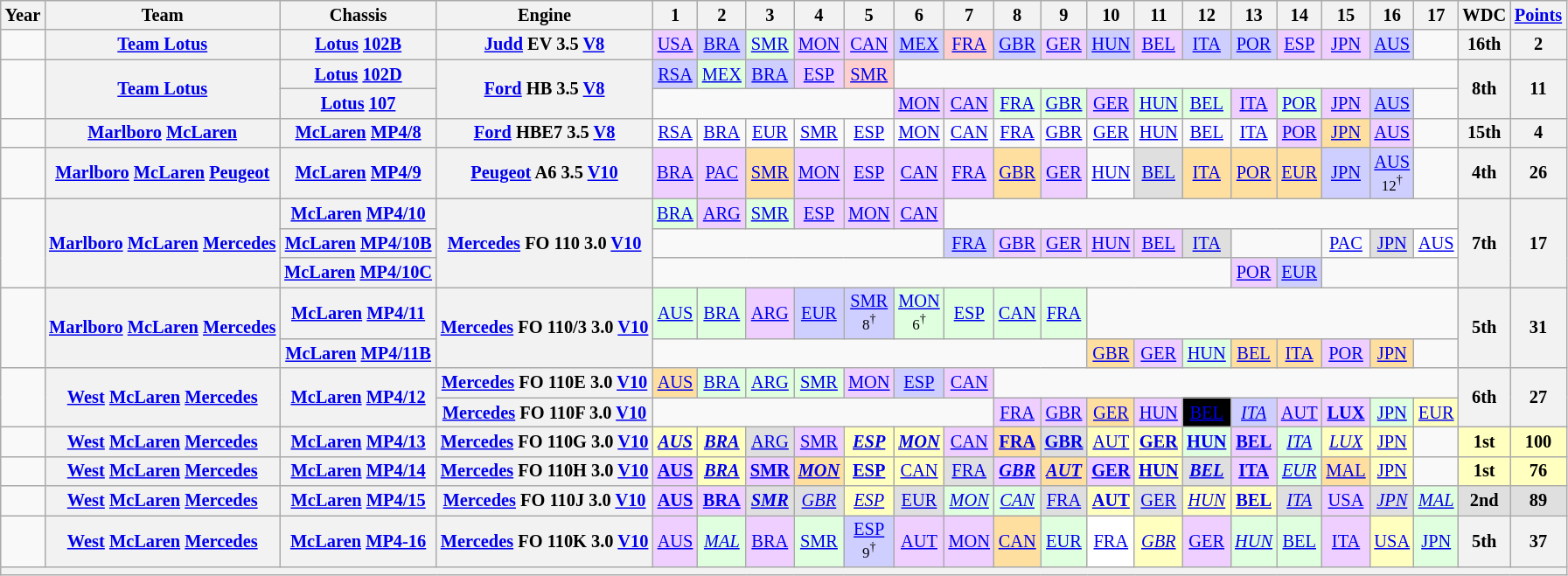<table class="wikitable" style="text-align:center; font-size:85%">
<tr>
<th>Year</th>
<th>Team</th>
<th>Chassis</th>
<th>Engine</th>
<th>1</th>
<th>2</th>
<th>3</th>
<th>4</th>
<th>5</th>
<th>6</th>
<th>7</th>
<th>8</th>
<th>9</th>
<th>10</th>
<th>11</th>
<th>12</th>
<th>13</th>
<th>14</th>
<th>15</th>
<th>16</th>
<th>17</th>
<th>WDC</th>
<th><a href='#'>Points</a></th>
</tr>
<tr>
<td></td>
<th nowrap><a href='#'>Team Lotus</a></th>
<th nowrap><a href='#'>Lotus</a> <a href='#'>102B</a></th>
<th nowrap><a href='#'>Judd</a> EV 3.5 <a href='#'>V8</a></th>
<td style="background:#efcfff;"><a href='#'>USA</a><br></td>
<td style="background:#cfcfff;"><a href='#'>BRA</a><br></td>
<td style="background:#dfffdf;"><a href='#'>SMR</a><br></td>
<td style="background:#efcfff;"><a href='#'>MON</a><br></td>
<td style="background:#efcfff;"><a href='#'>CAN</a><br></td>
<td style="background:#cfcfff;"><a href='#'>MEX</a><br></td>
<td style="background:#ffcfcf;"><a href='#'>FRA</a><br></td>
<td style="background:#cfcfff;"><a href='#'>GBR</a><br></td>
<td style="background:#efcfff;"><a href='#'>GER</a><br></td>
<td style="background:#cfcfff;"><a href='#'>HUN</a><br></td>
<td style="background:#efcfff;"><a href='#'>BEL</a><br></td>
<td style="background:#cfcfff;"><a href='#'>ITA</a><br></td>
<td style="background:#cfcfff;"><a href='#'>POR</a><br></td>
<td style="background:#efcfff;"><a href='#'>ESP</a><br></td>
<td style="background:#efcfff;"><a href='#'>JPN</a><br></td>
<td style="background:#cfcfff;"><a href='#'>AUS</a><br></td>
<td></td>
<th>16th</th>
<th>2</th>
</tr>
<tr>
<td rowspan="2"></td>
<th rowspan="2" nowrap><a href='#'>Team Lotus</a></th>
<th nowrap><a href='#'>Lotus</a> <a href='#'>102D</a></th>
<th rowspan="2" nowrap><a href='#'>Ford</a> HB 3.5 <a href='#'>V8</a></th>
<td style="background:#cfcfff;"><a href='#'>RSA</a><br></td>
<td style="background:#dfffdf;"><a href='#'>MEX</a><br></td>
<td style="background:#cfcfff;"><a href='#'>BRA</a><br></td>
<td style="background:#efcfff;"><a href='#'>ESP</a><br></td>
<td style="background:#ffcfcf;"><a href='#'>SMR</a><br></td>
<td colspan=12></td>
<th rowspan="2">8th</th>
<th rowspan="2">11</th>
</tr>
<tr>
<th nowrap><a href='#'>Lotus</a> <a href='#'>107</a></th>
<td colspan=5></td>
<td style="background:#efcfff;"><a href='#'>MON</a><br></td>
<td style="background:#efcfff;"><a href='#'>CAN</a><br></td>
<td style="background:#dfffdf;"><a href='#'>FRA</a><br></td>
<td style="background:#dfffdf;"><a href='#'>GBR</a><br></td>
<td style="background:#efcfff;"><a href='#'>GER</a><br></td>
<td style="background:#dfffdf;"><a href='#'>HUN</a><br></td>
<td style="background:#dfffdf;"><a href='#'>BEL</a><br></td>
<td style="background:#efcfff;"><a href='#'>ITA</a><br></td>
<td style="background:#dfffdf;"><a href='#'>POR</a><br></td>
<td style="background:#efcfff;"><a href='#'>JPN</a><br></td>
<td style="background:#cfcfff;"><a href='#'>AUS</a><br></td>
<td></td>
</tr>
<tr>
<td></td>
<th nowrap><a href='#'>Marlboro</a> <a href='#'>McLaren</a></th>
<th nowrap><a href='#'>McLaren</a> <a href='#'>MP4/8</a></th>
<th nowrap><a href='#'>Ford</a> HBE7 3.5 <a href='#'>V8</a></th>
<td><a href='#'>RSA</a></td>
<td><a href='#'>BRA</a></td>
<td><a href='#'>EUR</a></td>
<td><a href='#'>SMR</a></td>
<td><a href='#'>ESP</a></td>
<td><a href='#'>MON</a></td>
<td><a href='#'>CAN</a></td>
<td><a href='#'>FRA</a></td>
<td><a href='#'>GBR</a></td>
<td><a href='#'>GER</a></td>
<td><a href='#'>HUN</a></td>
<td><a href='#'>BEL</a></td>
<td><a href='#'>ITA</a></td>
<td style="background:#efcfff;"><a href='#'>POR</a><br></td>
<td style="background:#ffdf9f;"><a href='#'>JPN</a><br></td>
<td style="background:#efcfff;"><a href='#'>AUS</a><br></td>
<td></td>
<th>15th</th>
<th>4</th>
</tr>
<tr>
<td></td>
<th nowrap><a href='#'>Marlboro</a> <a href='#'>McLaren</a> <a href='#'>Peugeot</a></th>
<th nowrap><a href='#'>McLaren</a> <a href='#'>MP4/9</a></th>
<th nowrap><a href='#'>Peugeot</a> A6 3.5 <a href='#'>V10</a></th>
<td style="background:#efcfff;"><a href='#'>BRA</a><br></td>
<td style="background:#efcfff;"><a href='#'>PAC</a><br></td>
<td style="background:#ffdf9f;"><a href='#'>SMR</a><br></td>
<td style="background:#efcfff;"><a href='#'>MON</a><br></td>
<td style="background:#efcfff;"><a href='#'>ESP</a><br></td>
<td style="background:#efcfff;"><a href='#'>CAN</a><br></td>
<td style="background:#efcfff;"><a href='#'>FRA</a><br></td>
<td style="background:#ffdf9f;"><a href='#'>GBR</a><br></td>
<td style="background:#efcfff;"><a href='#'>GER</a><br></td>
<td><a href='#'>HUN</a></td>
<td style="background:#dfdfdf;"><a href='#'>BEL</a><br></td>
<td style="background:#ffdf9f;"><a href='#'>ITA</a><br></td>
<td style="background:#ffdf9f;"><a href='#'>POR</a><br></td>
<td style="background:#ffdf9f;"><a href='#'>EUR</a><br></td>
<td style="background:#cfcfff;"><a href='#'>JPN</a><br></td>
<td style="background:#cfcfff;"><a href='#'>AUS</a><br><small>12<sup>†</sup></small></td>
<td></td>
<th>4th</th>
<th>26</th>
</tr>
<tr>
<td rowspan="3"></td>
<th rowspan="3" nowrap><a href='#'>Marlboro</a> <a href='#'>McLaren</a> <a href='#'>Mercedes</a></th>
<th nowrap><a href='#'>McLaren</a> <a href='#'>MP4/10</a></th>
<th rowspan="3" nowrap><a href='#'>Mercedes</a> FO 110 3.0 <a href='#'>V10</a></th>
<td style="background:#dfffdf;"><a href='#'>BRA</a><br></td>
<td style="background:#efcfff;"><a href='#'>ARG</a><br></td>
<td style="background:#dfffdf;"><a href='#'>SMR</a><br></td>
<td style="background:#efcfff;"><a href='#'>ESP</a><br></td>
<td style="background:#efcfff;"><a href='#'>MON</a><br></td>
<td style="background:#efcfff;"><a href='#'>CAN</a><br></td>
<td colspan=11></td>
<th rowspan="3">7th</th>
<th rowspan="3">17</th>
</tr>
<tr>
<th nowrap><a href='#'>McLaren</a> <a href='#'>MP4/10B</a></th>
<td colspan=6></td>
<td style="background:#cfcfff;"><a href='#'>FRA</a><br></td>
<td style="background:#efcfff;"><a href='#'>GBR</a><br></td>
<td style="background:#efcfff;"><a href='#'>GER</a><br></td>
<td style="background:#efcfff;"><a href='#'>HUN</a><br></td>
<td style="background:#efcfff;"><a href='#'>BEL</a><br></td>
<td style="background:#dfdfdf;"><a href='#'>ITA</a><br></td>
<td colspan=2></td>
<td><a href='#'>PAC</a></td>
<td style="background:#dfdfdf;"><a href='#'>JPN</a><br></td>
<td style="background:#ffffff;"><a href='#'>AUS</a><br></td>
</tr>
<tr>
<th nowrap><a href='#'>McLaren</a> <a href='#'>MP4/10C</a></th>
<td colspan=12></td>
<td style="background:#efcfff;"><a href='#'>POR</a><br></td>
<td style="background:#cfcfff;"><a href='#'>EUR</a><br></td>
<td colspan=3></td>
</tr>
<tr>
<td rowspan="2"></td>
<th rowspan="2" nowrap><a href='#'>Marlboro</a> <a href='#'>McLaren</a> <a href='#'>Mercedes</a></th>
<th nowrap><a href='#'>McLaren</a> <a href='#'>MP4/11</a></th>
<th rowspan="2" nowrap><a href='#'>Mercedes</a> FO 110/3 3.0 <a href='#'>V10</a></th>
<td style="background:#dfffdf;"><a href='#'>AUS</a><br></td>
<td style="background:#dfffdf;"><a href='#'>BRA</a><br></td>
<td style="background:#efcfff;"><a href='#'>ARG</a><br></td>
<td style="background:#cfcfff;"><a href='#'>EUR</a><br></td>
<td style="background:#cfcfff;"><a href='#'>SMR</a><br><small>8<sup>†</sup></small></td>
<td style="background:#dfffdf;"><a href='#'>MON</a><br><small>6<sup>†</sup></small></td>
<td style="background:#dfffdf;"><a href='#'>ESP</a><br></td>
<td style="background:#dfffdf;"><a href='#'>CAN</a><br></td>
<td style="background:#dfffdf;"><a href='#'>FRA</a><br></td>
<td colspan=8></td>
<th rowspan="2">5th</th>
<th rowspan="2">31</th>
</tr>
<tr>
<th nowrap><a href='#'>McLaren</a> <a href='#'>MP4/11B</a></th>
<td colspan=9></td>
<td style="background:#ffdf9f;"><a href='#'>GBR</a><br></td>
<td style="background:#efcfff;"><a href='#'>GER</a><br></td>
<td style="background:#dfffdf;"><a href='#'>HUN</a><br></td>
<td style="background:#ffdf9f;"><a href='#'>BEL</a><br></td>
<td style="background:#ffdf9f;"><a href='#'>ITA</a><br></td>
<td style="background:#efcfff;"><a href='#'>POR</a><br></td>
<td style="background:#ffdf9f;"><a href='#'>JPN</a><br></td>
<td></td>
</tr>
<tr>
<td rowspan="2"></td>
<th rowspan="2" nowrap><a href='#'>West</a> <a href='#'>McLaren</a> <a href='#'>Mercedes</a></th>
<th rowspan="2" nowrap><a href='#'>McLaren</a> <a href='#'>MP4/12</a></th>
<th nowrap><a href='#'>Mercedes</a> FO 110E 3.0 <a href='#'>V10</a></th>
<td style="background:#ffdf9f;"><a href='#'>AUS</a><br></td>
<td style="background:#dfffdf;"><a href='#'>BRA</a><br></td>
<td style="background:#dfffdf;"><a href='#'>ARG</a><br></td>
<td style="background:#dfffdf;"><a href='#'>SMR</a><br></td>
<td style="background:#efcfff;"><a href='#'>MON</a><br></td>
<td style="background:#cfcfff;"><a href='#'>ESP</a><br></td>
<td style="background:#efcfff;"><a href='#'>CAN</a><br></td>
<td colspan=10></td>
<th rowspan=2>6th</th>
<th rowspan=2>27</th>
</tr>
<tr>
<th nowrap><a href='#'>Mercedes</a> FO 110F 3.0 <a href='#'>V10</a></th>
<td colspan=7></td>
<td style="background:#efcfff;"><a href='#'>FRA</a><br></td>
<td style="background:#efcfff;"><a href='#'>GBR</a><br></td>
<td style="background:#ffdf9f;"><a href='#'>GER</a><br></td>
<td style="background:#efcfff;"><a href='#'>HUN</a><br></td>
<td style="background:#000; color:white;"><a href='#'><span>BEL</span></a><br></td>
<td style="background:#cfcfff;"><em><a href='#'>ITA</a></em><br></td>
<td style="background:#efcfff;"><a href='#'>AUT</a><br></td>
<td style="background:#efcfff;"><strong><a href='#'>LUX</a></strong><br></td>
<td style="background:#dfffdf;"><a href='#'>JPN</a><br></td>
<td style="background:#ffffbf;"><a href='#'>EUR</a><br></td>
</tr>
<tr>
<td></td>
<th nowrap><a href='#'>West</a> <a href='#'>McLaren</a> <a href='#'>Mercedes</a></th>
<th nowrap><a href='#'>McLaren</a> <a href='#'>MP4/13</a></th>
<th nowrap><a href='#'>Mercedes</a> FO 110G 3.0 <a href='#'>V10</a></th>
<td style="background:#ffffbf;"><strong><em><a href='#'>AUS</a></em></strong><br></td>
<td style="background:#ffffbf;"><strong><em><a href='#'>BRA</a></em></strong><br></td>
<td style="background:#dfdfdf;"><a href='#'>ARG</a><br></td>
<td style="background:#efcfff;"><a href='#'>SMR</a><br></td>
<td style="background:#ffffbf;"><strong><em><a href='#'>ESP</a></em></strong><br></td>
<td style="background:#ffffbf;"><strong><em><a href='#'>MON</a></em></strong><br></td>
<td style="background:#efcfff;"><a href='#'>CAN</a><br></td>
<td style="background:#ffdf9f;"><strong><a href='#'>FRA</a></strong><br></td>
<td style="background:#dfdfdf;"><strong><a href='#'>GBR</a></strong><br></td>
<td style="background:#ffffbf;"><a href='#'>AUT</a><br></td>
<td style="background:#ffffbf;"><strong><a href='#'>GER</a></strong><br></td>
<td style="background:#dfffdf;"><strong><a href='#'>HUN</a></strong><br></td>
<td style="background:#efcfff;"><strong><a href='#'>BEL</a></strong><br></td>
<td style="background:#dfffdf;"><em><a href='#'>ITA</a></em><br></td>
<td style="background:#ffffbf;"><em><a href='#'>LUX</a></em><br></td>
<td style="background:#ffffbf;"><a href='#'>JPN</a><br></td>
<td></td>
<td style="background:#ffffbf;"><strong>1st</strong></td>
<td style="background:#ffffbf;"><strong>100</strong></td>
</tr>
<tr>
<td></td>
<th nowrap><a href='#'>West</a> <a href='#'>McLaren</a> <a href='#'>Mercedes</a></th>
<th nowrap><a href='#'>McLaren</a> <a href='#'>MP4/14</a></th>
<th nowrap><a href='#'>Mercedes</a> FO 110H 3.0 <a href='#'>V10</a></th>
<td style="background:#efcfff;"><strong><a href='#'>AUS</a></strong><br></td>
<td style="background:#ffffbf;"><strong><em><a href='#'>BRA</a></em></strong><br></td>
<td style="background:#efcfff;"><strong><a href='#'>SMR</a></strong><br></td>
<td style="background:#ffdf9f;"><strong><em><a href='#'>MON</a></em></strong><br></td>
<td style="background:#ffffbf;"><strong><a href='#'>ESP</a></strong><br></td>
<td style="background:#ffffbf;"><a href='#'>CAN</a><br></td>
<td style="background:#dfdfdf;"><a href='#'>FRA</a><br></td>
<td style="background:#efcfff;"><strong><em><a href='#'>GBR</a></em></strong><br></td>
<td style="background:#ffdf9f;"><strong><em><a href='#'>AUT</a></em></strong><br></td>
<td style="background:#efcfff;"><strong><a href='#'>GER</a></strong><br></td>
<td style="background:#ffffbf;"><strong><a href='#'>HUN</a></strong><br></td>
<td style="background:#dfdfdf;"><strong><em><a href='#'>BEL</a></em></strong><br></td>
<td style="background:#efcfff;"><strong><a href='#'>ITA</a></strong><br></td>
<td style="background:#dfffdf;"><em><a href='#'>EUR</a></em><br></td>
<td style="background:#ffdf9f;"><a href='#'>MAL</a><br></td>
<td style="background:#ffffbf;"><a href='#'>JPN</a><br></td>
<td></td>
<td style="background:#ffffbf;"><strong>1st</strong></td>
<td style="background:#ffffbf;"><strong>76</strong></td>
</tr>
<tr>
<td></td>
<th nowrap><a href='#'>West</a> <a href='#'>McLaren</a> <a href='#'>Mercedes</a></th>
<th nowrap><a href='#'>McLaren</a> <a href='#'>MP4/15</a></th>
<th nowrap><a href='#'>Mercedes</a> FO 110J 3.0 <a href='#'>V10</a></th>
<td style="background:#efcfff;"><strong><a href='#'>AUS</a></strong><br></td>
<td style="background:#efcfff;"><strong><a href='#'>BRA</a></strong><br></td>
<td style="background:#dfdfdf;"><strong><em><a href='#'>SMR</a></em></strong><br></td>
<td style="background:#dfdfdf;"><em><a href='#'>GBR</a></em><br></td>
<td style="background:#ffffbf;"><em><a href='#'>ESP</a></em><br></td>
<td style="background:#dfdfdf;"><a href='#'>EUR</a><br></td>
<td style="background:#dfffdf;"><em><a href='#'>MON</a></em><br></td>
<td style="background:#dfffdf;"><em><a href='#'>CAN</a></em><br></td>
<td style="background:#dfdfdf;"><a href='#'>FRA</a><br></td>
<td style="background:#ffffbf;"><strong><a href='#'>AUT</a></strong><br></td>
<td style="background:#dfdfdf;"><a href='#'>GER</a><br></td>
<td style="background:#ffffbf;"><em><a href='#'>HUN</a></em><br></td>
<td style="background:#ffffbf;"><strong><a href='#'>BEL</a></strong><br></td>
<td style="background:#dfdfdf;"><em><a href='#'>ITA</a></em><br></td>
<td style="background:#efcfff;"><a href='#'>USA</a><br></td>
<td style="background:#dfdfdf;"><em><a href='#'>JPN</a></em><br></td>
<td style="background:#dfffdf;"><em><a href='#'>MAL</a></em><br></td>
<td style="background:#dfdfdf;"><strong>2nd</strong></td>
<td style="background:#dfdfdf;"><strong>89</strong></td>
</tr>
<tr>
<td></td>
<th nowrap><a href='#'>West</a> <a href='#'>McLaren</a> <a href='#'>Mercedes</a></th>
<th nowrap><a href='#'>McLaren</a> <a href='#'>MP4-16</a></th>
<th nowrap><a href='#'>Mercedes</a> FO 110K 3.0 <a href='#'>V10</a></th>
<td style="background:#efcfff;"><a href='#'>AUS</a><br></td>
<td style="background:#dfffdf;"><em><a href='#'>MAL</a></em><br></td>
<td style="background:#efcfff;"><a href='#'>BRA</a><br></td>
<td style="background:#dfffdf;"><a href='#'>SMR</a><br></td>
<td style="background:#cfcfff;"><a href='#'>ESP</a><br><small>9<sup>†</sup></small></td>
<td style="background:#efcfff;"><a href='#'>AUT</a><br></td>
<td style="background:#efcfff;"><a href='#'>MON</a><br></td>
<td style="background:#ffdf9f;"><a href='#'>CAN</a><br></td>
<td style="background:#dfffdf;"><a href='#'>EUR</a><br></td>
<td style="background:#ffffff;"><a href='#'>FRA</a><br></td>
<td style="background:#ffffbf;"><em><a href='#'>GBR</a></em><br></td>
<td style="background:#efcfff;"><a href='#'>GER</a><br></td>
<td style="background:#dfffdf;"><em><a href='#'>HUN</a></em><br></td>
<td style="background:#dfffdf;"><a href='#'>BEL</a><br></td>
<td style="background:#efcfff;"><a href='#'>ITA</a><br></td>
<td style="background:#ffffbf;"><a href='#'>USA</a><br></td>
<td style="background:#dfffdf;"><a href='#'>JPN</a><br></td>
<th>5th</th>
<th>37</th>
</tr>
<tr>
<th colspan="23"></th>
</tr>
</table>
